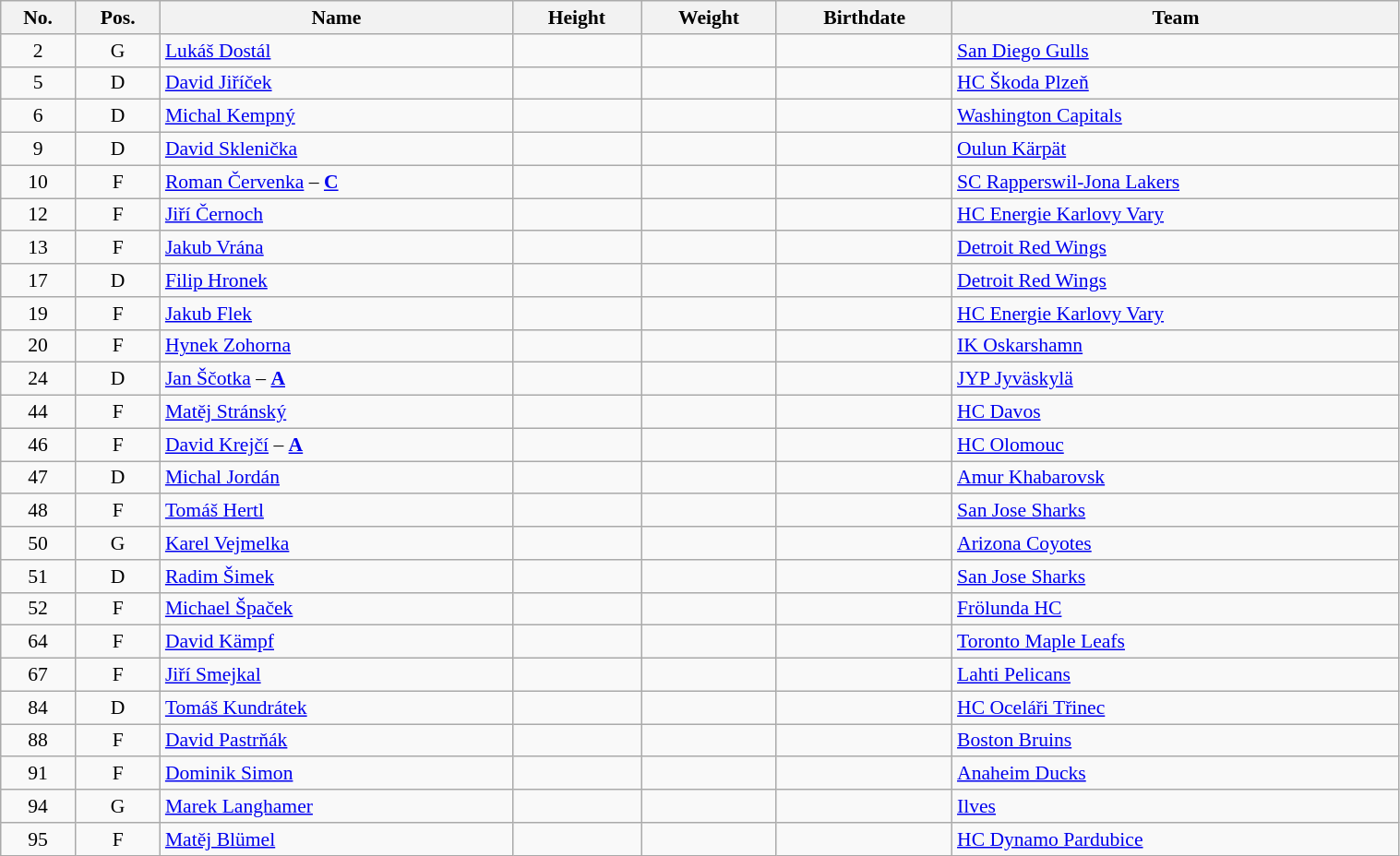<table width="80%" class="wikitable sortable" style="font-size: 90%; text-align: center;">
<tr>
<th>No.</th>
<th>Pos.</th>
<th>Name</th>
<th>Height</th>
<th>Weight</th>
<th>Birthdate</th>
<th>Team</th>
</tr>
<tr>
<td>2</td>
<td>G</td>
<td align=left><a href='#'>Lukáš Dostál</a></td>
<td></td>
<td></td>
<td></td>
<td style="text-align:left;"> <a href='#'>San Diego Gulls</a></td>
</tr>
<tr>
<td>5</td>
<td>D</td>
<td align=left><a href='#'>David Jiříček</a></td>
<td></td>
<td></td>
<td></td>
<td style="text-align:left;"> <a href='#'>HC Škoda Plzeň</a></td>
</tr>
<tr>
<td>6</td>
<td>D</td>
<td align=left><a href='#'>Michal Kempný</a></td>
<td></td>
<td></td>
<td></td>
<td style="text-align:left;"> <a href='#'>Washington Capitals</a></td>
</tr>
<tr>
<td>9</td>
<td>D</td>
<td align=left><a href='#'>David Sklenička</a></td>
<td></td>
<td></td>
<td></td>
<td style="text-align:left;"> <a href='#'>Oulun Kärpät</a></td>
</tr>
<tr>
<td>10</td>
<td>F</td>
<td align=left><a href='#'>Roman Červenka</a> – <strong><a href='#'>C</a></strong></td>
<td></td>
<td></td>
<td></td>
<td style="text-align:left;"> <a href='#'>SC Rapperswil-Jona Lakers</a></td>
</tr>
<tr>
<td>12</td>
<td>F</td>
<td align=left><a href='#'>Jiří Černoch</a></td>
<td></td>
<td></td>
<td></td>
<td style="text-align:left;"> <a href='#'>HC Energie Karlovy Vary</a></td>
</tr>
<tr>
<td>13</td>
<td>F</td>
<td align=left><a href='#'>Jakub Vrána</a></td>
<td></td>
<td></td>
<td></td>
<td style="text-align:left;"> <a href='#'>Detroit Red Wings</a></td>
</tr>
<tr>
<td>17</td>
<td>D</td>
<td align=left><a href='#'>Filip Hronek</a></td>
<td></td>
<td></td>
<td></td>
<td style="text-align:left;"> <a href='#'>Detroit Red Wings</a></td>
</tr>
<tr>
<td>19</td>
<td>F</td>
<td align=left><a href='#'>Jakub Flek</a></td>
<td></td>
<td></td>
<td></td>
<td style="text-align:left;"> <a href='#'>HC Energie Karlovy Vary</a></td>
</tr>
<tr>
<td>20</td>
<td>F</td>
<td align=left><a href='#'>Hynek Zohorna</a></td>
<td></td>
<td></td>
<td></td>
<td style="text-align:left;"> <a href='#'>IK Oskarshamn</a></td>
</tr>
<tr>
<td>24</td>
<td>D</td>
<td align=left><a href='#'>Jan Ščotka</a> – <strong><a href='#'>A</a></strong></td>
<td></td>
<td></td>
<td></td>
<td style="text-align:left;"> <a href='#'>JYP Jyväskylä</a></td>
</tr>
<tr>
<td>44</td>
<td>F</td>
<td align=left><a href='#'>Matěj Stránský</a></td>
<td></td>
<td></td>
<td></td>
<td style="text-align:left;"> <a href='#'>HC Davos</a></td>
</tr>
<tr>
<td>46</td>
<td>F</td>
<td align=left><a href='#'>David Krejčí</a> – <strong><a href='#'>A</a></strong></td>
<td></td>
<td></td>
<td></td>
<td style="text-align:left;"> <a href='#'>HC Olomouc</a></td>
</tr>
<tr>
<td>47</td>
<td>D</td>
<td align=left><a href='#'>Michal Jordán</a></td>
<td></td>
<td></td>
<td></td>
<td style="text-align:left;"> <a href='#'>Amur Khabarovsk</a></td>
</tr>
<tr>
<td>48</td>
<td>F</td>
<td align=left><a href='#'>Tomáš Hertl</a></td>
<td></td>
<td></td>
<td></td>
<td style="text-align:left;"> <a href='#'>San Jose Sharks</a></td>
</tr>
<tr>
<td>50</td>
<td>G</td>
<td align=left><a href='#'>Karel Vejmelka</a></td>
<td></td>
<td></td>
<td></td>
<td style="text-align:left;"> <a href='#'>Arizona Coyotes</a></td>
</tr>
<tr>
<td>51</td>
<td>D</td>
<td align=left><a href='#'>Radim Šimek</a></td>
<td></td>
<td></td>
<td></td>
<td style="text-align:left;"> <a href='#'>San Jose Sharks</a></td>
</tr>
<tr>
<td>52</td>
<td>F</td>
<td align=left><a href='#'>Michael Špaček</a></td>
<td></td>
<td></td>
<td></td>
<td style="text-align:left;"> <a href='#'>Frölunda HC</a></td>
</tr>
<tr>
<td>64</td>
<td>F</td>
<td align=left><a href='#'>David Kämpf</a></td>
<td></td>
<td></td>
<td></td>
<td style="text-align:left;"> <a href='#'>Toronto Maple Leafs</a></td>
</tr>
<tr>
<td>67</td>
<td>F</td>
<td align=left><a href='#'>Jiří Smejkal</a></td>
<td></td>
<td></td>
<td></td>
<td style="text-align:left;"> <a href='#'>Lahti Pelicans</a></td>
</tr>
<tr>
<td>84</td>
<td>D</td>
<td align=left><a href='#'>Tomáš Kundrátek</a></td>
<td></td>
<td></td>
<td></td>
<td style="text-align:left;"> <a href='#'>HC Oceláři Třinec</a></td>
</tr>
<tr>
<td>88</td>
<td>F</td>
<td align=left><a href='#'>David Pastrňák</a></td>
<td></td>
<td></td>
<td></td>
<td style="text-align:left;"> <a href='#'>Boston Bruins</a></td>
</tr>
<tr>
<td>91</td>
<td>F</td>
<td align=left><a href='#'>Dominik Simon</a></td>
<td></td>
<td></td>
<td></td>
<td style="text-align:left;"> <a href='#'>Anaheim Ducks</a></td>
</tr>
<tr>
<td>94</td>
<td>G</td>
<td align=left><a href='#'>Marek Langhamer</a></td>
<td></td>
<td></td>
<td></td>
<td style="text-align:left;"> <a href='#'>Ilves</a></td>
</tr>
<tr>
<td>95</td>
<td>F</td>
<td align=left><a href='#'>Matěj Blümel</a></td>
<td></td>
<td></td>
<td></td>
<td style="text-align:left;"> <a href='#'>HC Dynamo Pardubice</a></td>
</tr>
</table>
